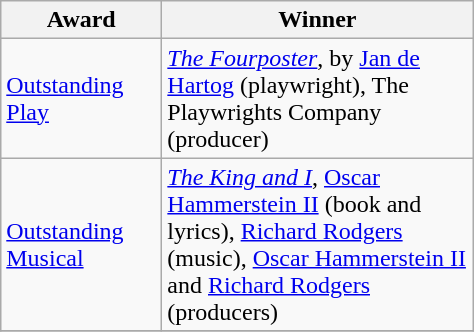<table class="wikitable">
<tr>
<th width="100"><strong>Award</strong></th>
<th width="200"><strong>Winner</strong></th>
</tr>
<tr>
<td><a href='#'>Outstanding Play</a></td>
<td><em><a href='#'>The Fourposter</a></em>, by <a href='#'>Jan de Hartog</a> (playwright), The Playwrights Company (producer)</td>
</tr>
<tr>
<td><a href='#'>Outstanding Musical</a></td>
<td><em><a href='#'>The King and I</a></em>, <a href='#'>Oscar Hammerstein II</a> (book and lyrics), <a href='#'>Richard Rodgers</a> (music), <a href='#'>Oscar Hammerstein II</a> and <a href='#'>Richard Rodgers</a> (producers)</td>
</tr>
<tr>
</tr>
</table>
